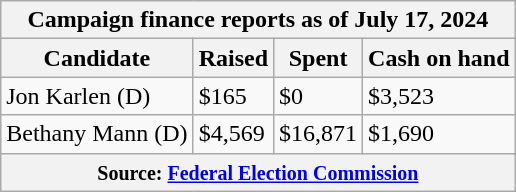<table class="wikitable sortable">
<tr>
<th colspan=4>Campaign finance reports as of July 17, 2024</th>
</tr>
<tr style="text-align:center;">
<th>Candidate</th>
<th>Raised</th>
<th>Spent</th>
<th>Cash on hand</th>
</tr>
<tr>
<td>Jon Karlen (D)</td>
<td>$165</td>
<td>$0</td>
<td>$3,523</td>
</tr>
<tr>
<td>Bethany Mann (D)</td>
<td>$4,569</td>
<td>$16,871</td>
<td>$1,690</td>
</tr>
<tr>
<th colspan="4"><small>Source: <a href='#'>Federal Election Commission</a></small></th>
</tr>
</table>
